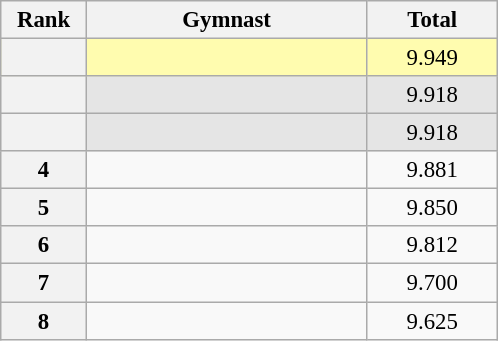<table class="wikitable sortable" style="text-align:center; font-size:95%">
<tr>
<th scope="col" style="width:50px;">Rank</th>
<th scope="col" style="width:180px;">Gymnast</th>
<th scope="col" style="width:80px;">Total</th>
</tr>
<tr style="background:#fffcaf;">
<th scope=row style="text-align:center"></th>
<td style="text-align:left;"></td>
<td>9.949</td>
</tr>
<tr style="background:#e5e5e5;">
<th scope=row style="text-align:center"></th>
<td style="text-align:left;"></td>
<td>9.918</td>
</tr>
<tr style="background:#e5e5e5;">
<th scope=row style="text-align:center"></th>
<td style="text-align:left;"></td>
<td>9.918</td>
</tr>
<tr>
<th scope=row style="text-align:center">4</th>
<td style="text-align:left;"></td>
<td>9.881</td>
</tr>
<tr>
<th scope=row style="text-align:center">5</th>
<td style="text-align:left;"></td>
<td>9.850</td>
</tr>
<tr>
<th scope=row style="text-align:center">6</th>
<td style="text-align:left;"></td>
<td>9.812</td>
</tr>
<tr>
<th scope=row style="text-align:center">7</th>
<td style="text-align:left;"></td>
<td>9.700</td>
</tr>
<tr>
<th scope=row style="text-align:center">8</th>
<td style="text-align:left;"></td>
<td>9.625</td>
</tr>
</table>
